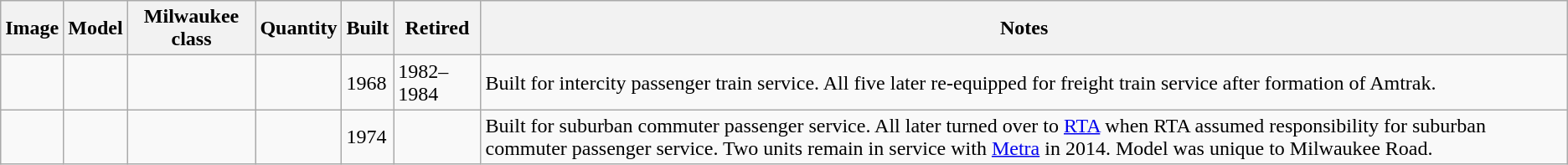<table class="wikitable sortable">
<tr>
<th>Image</th>
<th>Model</th>
<th>Milwaukee class</th>
<th>Quantity</th>
<th>Built</th>
<th>Retired</th>
<th>Notes</th>
</tr>
<tr>
<td></td>
<td></td>
<td></td>
<td></td>
<td>1968</td>
<td>1982–1984</td>
<td>Built for intercity passenger train service. All five later re-equipped for freight train service after formation of Amtrak.</td>
</tr>
<tr>
<td></td>
<td></td>
<td></td>
<td></td>
<td>1974</td>
<td></td>
<td>Built for suburban commuter passenger service. All later turned over to <a href='#'>RTA</a> when RTA assumed responsibility for suburban commuter passenger service. Two units remain in service with <a href='#'>Metra</a> in 2014. Model was unique to Milwaukee Road.</td>
</tr>
</table>
